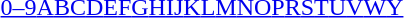<table id="toc" class="toc" summary="Class" align="center" style="text-align:center;">
<tr>
<th></th>
</tr>
<tr>
<td><a href='#'>0–9</a><a href='#'>A</a><a href='#'>B</a><a href='#'>C</a><a href='#'>D</a><a href='#'>E</a><a href='#'>F</a><a href='#'>G</a><a href='#'>H</a><a href='#'>I</a><a href='#'>J</a><a href='#'>K</a><a href='#'>L</a><a href='#'>M</a><a href='#'>N</a><a href='#'>O</a><a href='#'>P</a><a href='#'>R</a><a href='#'>S</a><a href='#'>T</a><a href='#'>U</a><a href='#'>V</a><a href='#'>W</a><a href='#'>Y</a></td>
</tr>
</table>
